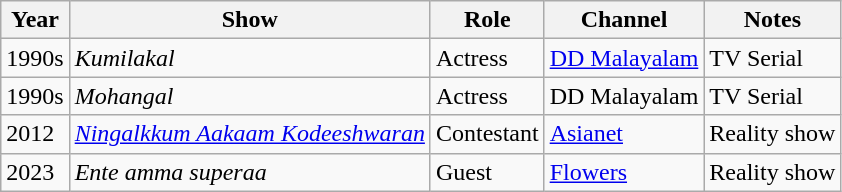<table class="wikitable sortable">
<tr>
<th scope="col">Year</th>
<th scope="col">Show</th>
<th scope="col">Role</th>
<th scope="col">Channel</th>
<th scope="col" class="unsortable">Notes</th>
</tr>
<tr>
<td>1990s</td>
<td><em>Kumilakal</em></td>
<td>Actress</td>
<td><a href='#'>DD Malayalam</a></td>
<td>TV Serial</td>
</tr>
<tr>
<td>1990s</td>
<td><em>Mohangal</em></td>
<td>Actress</td>
<td>DD Malayalam</td>
<td>TV Serial</td>
</tr>
<tr>
<td>2012</td>
<td><em><a href='#'>Ningalkkum Aakaam Kodeeshwaran</a></em></td>
<td>Contestant</td>
<td><a href='#'>Asianet</a></td>
<td>Reality show</td>
</tr>
<tr>
<td>2023</td>
<td><em>Ente amma superaa</em></td>
<td>Guest</td>
<td><a href='#'>Flowers</a></td>
<td>Reality show</td>
</tr>
</table>
